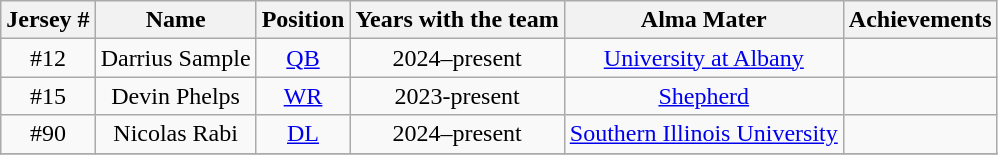<table class="wikitable" style="text-align:center">
<tr>
<th>Jersey #</th>
<th>Name</th>
<th>Position</th>
<th>Years with the team</th>
<th>Alma Mater</th>
<th>Achievements</th>
</tr>
<tr>
<td>#12</td>
<td>Darrius Sample</td>
<td><a href='#'>QB</a></td>
<td>2024–present</td>
<td><a href='#'>University at Albany</a></td>
<td></td>
</tr>
<tr>
<td>#15</td>
<td>Devin Phelps</td>
<td><a href='#'>WR</a></td>
<td>2023-present</td>
<td><a href='#'>Shepherd</a></td>
<td></td>
</tr>
<tr>
<td>#90</td>
<td>Nicolas Rabi</td>
<td><a href='#'>DL</a></td>
<td>2024–present</td>
<td><a href='#'>Southern Illinois University</a></td>
<td></td>
</tr>
<tr>
</tr>
</table>
